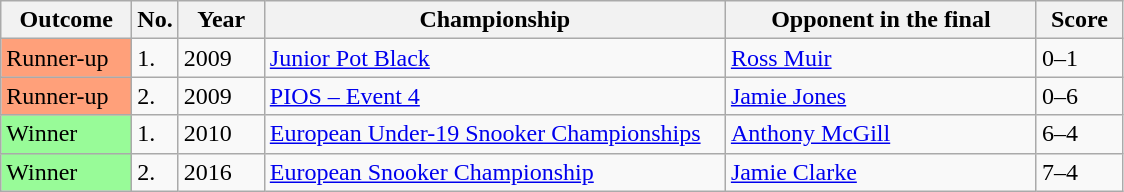<table class="sortable wikitable">
<tr>
<th width="80">Outcome</th>
<th width="20">No.</th>
<th width="50">Year</th>
<th width="300">Championship</th>
<th width="200">Opponent in the final</th>
<th width="50">Score</th>
</tr>
<tr>
<td style="background:#ffa07a;">Runner-up</td>
<td>1.</td>
<td>2009</td>
<td><a href='#'>Junior Pot Black</a></td>
<td> <a href='#'>Ross Muir</a></td>
<td>0–1</td>
</tr>
<tr>
<td style="background:#ffa07a;">Runner-up</td>
<td>2.</td>
<td>2009</td>
<td><a href='#'>PIOS – Event 4</a></td>
<td> <a href='#'>Jamie Jones</a></td>
<td>0–6</td>
</tr>
<tr>
<td style="background:#98fb98;">Winner</td>
<td>1.</td>
<td>2010</td>
<td><a href='#'>European Under-19 Snooker Championships</a></td>
<td> <a href='#'>Anthony McGill</a></td>
<td>6–4</td>
</tr>
<tr>
<td style="background:#98fb98;">Winner</td>
<td>2.</td>
<td>2016</td>
<td><a href='#'>European Snooker Championship</a></td>
<td> <a href='#'>Jamie Clarke</a></td>
<td>7–4</td>
</tr>
</table>
